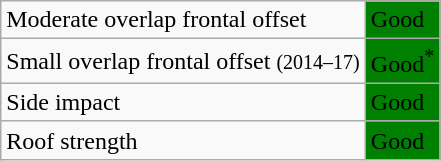<table class="wikitable">
<tr>
<td>Moderate overlap frontal offset</td>
<td style="background: green">Good</td>
</tr>
<tr>
<td>Small overlap frontal offset <small>(2014–17)</small></td>
<td style="background: green">Good<sup>*</sup></td>
</tr>
<tr>
<td>Side impact</td>
<td style="background: green">Good</td>
</tr>
<tr>
<td>Roof strength</td>
<td style="background: green">Good</td>
</tr>
</table>
